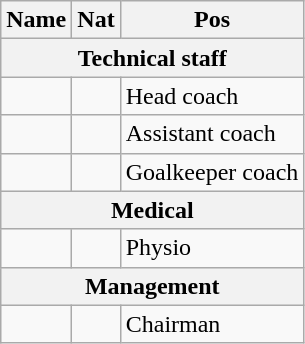<table class="wikitable ve-ce-branchNode ve-ce-tableNode">
<tr>
<th>Name</th>
<th>Nat</th>
<th>Pos</th>
</tr>
<tr>
<th colspan="4">Technical staff</th>
</tr>
<tr>
<td></td>
<td></td>
<td>Head coach</td>
</tr>
<tr>
<td></td>
<td></td>
<td>Assistant coach</td>
</tr>
<tr>
<td></td>
<td></td>
<td>Goalkeeper coach</td>
</tr>
<tr>
<th colspan="4">Medical</th>
</tr>
<tr>
<td></td>
<td></td>
<td>Physio</td>
</tr>
<tr>
<th colspan="4">Management</th>
</tr>
<tr>
<td></td>
<td></td>
<td>Chairman</td>
</tr>
</table>
